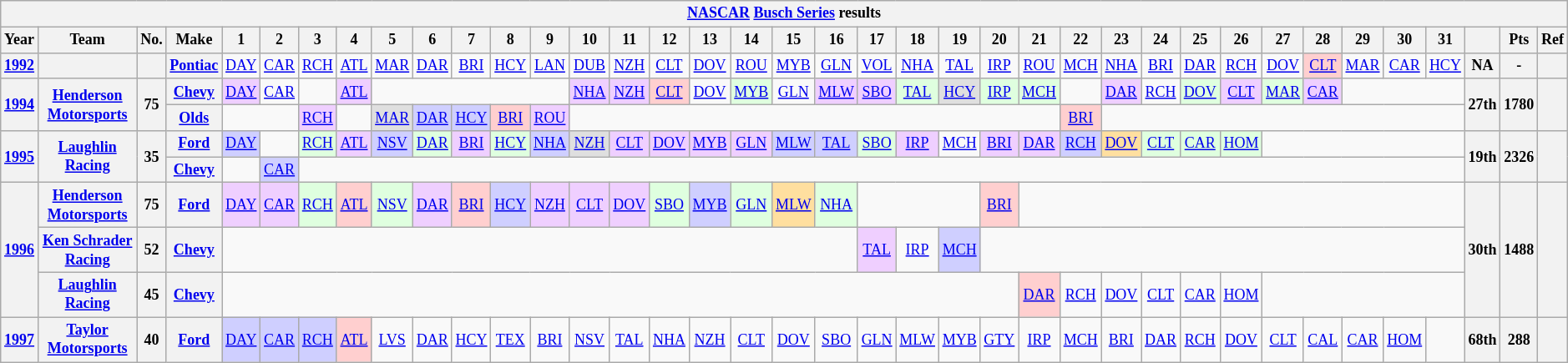<table class="wikitable" style="text-align:center; font-size:75%">
<tr>
<th colspan=42><a href='#'>NASCAR</a> <a href='#'>Busch Series</a> results</th>
</tr>
<tr>
<th>Year</th>
<th>Team</th>
<th>No.</th>
<th>Make</th>
<th>1</th>
<th>2</th>
<th>3</th>
<th>4</th>
<th>5</th>
<th>6</th>
<th>7</th>
<th>8</th>
<th>9</th>
<th>10</th>
<th>11</th>
<th>12</th>
<th>13</th>
<th>14</th>
<th>15</th>
<th>16</th>
<th>17</th>
<th>18</th>
<th>19</th>
<th>20</th>
<th>21</th>
<th>22</th>
<th>23</th>
<th>24</th>
<th>25</th>
<th>26</th>
<th>27</th>
<th>28</th>
<th>29</th>
<th>30</th>
<th>31</th>
<th></th>
<th>Pts</th>
<th>Ref</th>
</tr>
<tr>
<th><a href='#'>1992</a></th>
<th></th>
<th></th>
<th><a href='#'>Pontiac</a></th>
<td><a href='#'>DAY</a></td>
<td><a href='#'>CAR</a></td>
<td><a href='#'>RCH</a></td>
<td><a href='#'>ATL</a></td>
<td><a href='#'>MAR</a></td>
<td><a href='#'>DAR</a></td>
<td><a href='#'>BRI</a></td>
<td><a href='#'>HCY</a></td>
<td><a href='#'>LAN</a></td>
<td><a href='#'>DUB</a></td>
<td><a href='#'>NZH</a></td>
<td><a href='#'>CLT</a></td>
<td><a href='#'>DOV</a></td>
<td><a href='#'>ROU</a></td>
<td><a href='#'>MYB</a></td>
<td><a href='#'>GLN</a></td>
<td><a href='#'>VOL</a></td>
<td><a href='#'>NHA</a></td>
<td><a href='#'>TAL</a></td>
<td><a href='#'>IRP</a></td>
<td><a href='#'>ROU</a></td>
<td><a href='#'>MCH</a></td>
<td><a href='#'>NHA</a></td>
<td><a href='#'>BRI</a></td>
<td><a href='#'>DAR</a></td>
<td><a href='#'>RCH</a></td>
<td><a href='#'>DOV</a></td>
<td style="background:#FFCFCF;"><a href='#'>CLT</a><br></td>
<td><a href='#'>MAR</a></td>
<td><a href='#'>CAR</a></td>
<td><a href='#'>HCY</a></td>
<th>NA</th>
<th>-</th>
<th></th>
</tr>
<tr>
<th rowspan=2><a href='#'>1994</a></th>
<th rowspan=2><a href='#'>Henderson Motorsports</a></th>
<th rowspan=2>75</th>
<th><a href='#'>Chevy</a></th>
<td style="background:#EFCFFF;"><a href='#'>DAY</a><br></td>
<td><a href='#'>CAR</a></td>
<td></td>
<td style="background:#EFCFFF;"><a href='#'>ATL</a><br></td>
<td colspan=5></td>
<td style="background:#EFCFFF;"><a href='#'>NHA</a><br></td>
<td style="background:#EFCFFF;"><a href='#'>NZH</a><br></td>
<td style="background:#FFCFCF;"><a href='#'>CLT</a><br></td>
<td><a href='#'>DOV</a></td>
<td style="background:#DFFFDF;"><a href='#'>MYB</a><br></td>
<td><a href='#'>GLN</a></td>
<td style="background:#EFCFFF;"><a href='#'>MLW</a><br></td>
<td style="background:#EFCFFF;"><a href='#'>SBO</a><br></td>
<td style="background:#DFFFDF;"><a href='#'>TAL</a><br></td>
<td style="background:#DFDFDF;"><a href='#'>HCY</a><br></td>
<td style="background:#DFFFDF;"><a href='#'>IRP</a><br></td>
<td style="background:#DFFFDF;"><a href='#'>MCH</a><br></td>
<td></td>
<td style="background:#EFCFFF;"><a href='#'>DAR</a><br></td>
<td><a href='#'>RCH</a></td>
<td style="background:#DFFFDF;"><a href='#'>DOV</a><br></td>
<td style="background:#EFCFFF;"><a href='#'>CLT</a><br></td>
<td style="background:#DFFFDF;"><a href='#'>MAR</a><br></td>
<td style="background:#EFCFFF;"><a href='#'>CAR</a><br></td>
<td colspan=3></td>
<th rowspan=2>27th</th>
<th rowspan=2>1780</th>
<th rowspan=2></th>
</tr>
<tr>
<th><a href='#'>Olds</a></th>
<td colspan=2></td>
<td style="background:#EFCFFF;"><a href='#'>RCH</a><br></td>
<td></td>
<td style="background:#DFDFDF;"><a href='#'>MAR</a><br></td>
<td style="background:#CFCFFF;"><a href='#'>DAR</a><br></td>
<td style="background:#CFCFFF;"><a href='#'>HCY</a><br></td>
<td style="background:#FFCFCF;"><a href='#'>BRI</a><br></td>
<td style="background:#EFCFFF;"><a href='#'>ROU</a><br></td>
<td colspan=12></td>
<td style="background:#FFCFCF;"><a href='#'>BRI</a><br></td>
<td colspan=9></td>
</tr>
<tr>
<th rowspan=2><a href='#'>1995</a></th>
<th rowspan=2><a href='#'>Laughlin Racing</a></th>
<th rowspan=2>35</th>
<th><a href='#'>Ford</a></th>
<td style="background:#CFCFFF;"><a href='#'>DAY</a><br></td>
<td></td>
<td style="background:#DFFFDF;"><a href='#'>RCH</a><br></td>
<td style="background:#EFCFFF;"><a href='#'>ATL</a><br></td>
<td style="background:#CFCFFF;"><a href='#'>NSV</a><br></td>
<td style="background:#DFFFDF;"><a href='#'>DAR</a><br></td>
<td style="background:#EFCFFF;"><a href='#'>BRI</a><br></td>
<td style="background:#DFFFDF;"><a href='#'>HCY</a><br></td>
<td style="background:#CFCFFF;"><a href='#'>NHA</a><br></td>
<td style="background:#DFDFDF;"><a href='#'>NZH</a><br></td>
<td style="background:#EFCFFF;"><a href='#'>CLT</a><br></td>
<td style="background:#EFCFFF;"><a href='#'>DOV</a><br></td>
<td style="background:#EFCFFF;"><a href='#'>MYB</a><br></td>
<td style="background:#EFCFFF;"><a href='#'>GLN</a><br></td>
<td style="background:#CFCFFF;"><a href='#'>MLW</a><br></td>
<td style="background:#CFCFFF;"><a href='#'>TAL</a><br></td>
<td style="background:#DFFFDF;"><a href='#'>SBO</a><br></td>
<td style="background:#EFCFFF;"><a href='#'>IRP</a><br></td>
<td><a href='#'>MCH</a></td>
<td style="background:#EFCFFF;"><a href='#'>BRI</a><br></td>
<td style="background:#EFCFFF;"><a href='#'>DAR</a><br></td>
<td style="background:#CFCFFF;"><a href='#'>RCH</a><br></td>
<td style="background:#FFDF9F;"><a href='#'>DOV</a><br></td>
<td style="background:#DFFFDF;"><a href='#'>CLT</a><br></td>
<td style="background:#DFFFDF;"><a href='#'>CAR</a><br></td>
<td style="background:#DFFFDF;"><a href='#'>HOM</a><br></td>
<td colspan=5></td>
<th rowspan=2>19th</th>
<th rowspan=2>2326</th>
<th rowspan=2></th>
</tr>
<tr>
<th><a href='#'>Chevy</a></th>
<td></td>
<td style="background:#CFCFFF;"><a href='#'>CAR</a><br></td>
<td colspan=29></td>
</tr>
<tr>
<th rowspan=3><a href='#'>1996</a></th>
<th><a href='#'>Henderson Motorsports</a></th>
<th>75</th>
<th><a href='#'>Ford</a></th>
<td style="background:#EFCFFF;"><a href='#'>DAY</a><br></td>
<td style="background:#EFCFFF;"><a href='#'>CAR</a><br></td>
<td style="background:#DFFFDF;"><a href='#'>RCH</a><br></td>
<td style="background:#FFCFCF;"><a href='#'>ATL</a><br></td>
<td style="background:#DFFFDF;"><a href='#'>NSV</a><br></td>
<td style="background:#EFCFFF;"><a href='#'>DAR</a><br></td>
<td style="background:#FFCFCF;"><a href='#'>BRI</a><br></td>
<td style="background:#CFCFFF;"><a href='#'>HCY</a><br></td>
<td style="background:#EFCFFF;"><a href='#'>NZH</a><br></td>
<td style="background:#EFCFFF;"><a href='#'>CLT</a><br></td>
<td style="background:#EFCFFF;"><a href='#'>DOV</a><br></td>
<td style="background:#DFFFDF;"><a href='#'>SBO</a><br></td>
<td style="background:#CFCFFF;"><a href='#'>MYB</a><br></td>
<td style="background:#DFFFDF;"><a href='#'>GLN</a><br></td>
<td style="background:#FFDF9F;"><a href='#'>MLW</a><br></td>
<td style="background:#DFFFDF;"><a href='#'>NHA</a><br></td>
<td colspan=3></td>
<td style="background:#FFCFCF;"><a href='#'>BRI</a><br></td>
<td colspan=11></td>
<th rowspan=3>30th</th>
<th rowspan=3>1488</th>
<th rowspan=3></th>
</tr>
<tr>
<th><a href='#'>Ken Schrader Racing</a></th>
<th>52</th>
<th><a href='#'>Chevy</a></th>
<td colspan=16></td>
<td style="background:#EFCFFF;"><a href='#'>TAL</a><br></td>
<td><a href='#'>IRP</a></td>
<td style="background:#CFCFFF;"><a href='#'>MCH</a><br></td>
<td colspan=12></td>
</tr>
<tr>
<th><a href='#'>Laughlin Racing</a></th>
<th>45</th>
<th><a href='#'>Chevy</a></th>
<td colspan=20></td>
<td style="background:#FFCFCF;"><a href='#'>DAR</a><br></td>
<td><a href='#'>RCH</a></td>
<td><a href='#'>DOV</a></td>
<td><a href='#'>CLT</a></td>
<td><a href='#'>CAR</a></td>
<td><a href='#'>HOM</a></td>
<td colspan=5></td>
</tr>
<tr>
<th><a href='#'>1997</a></th>
<th><a href='#'>Taylor Motorsports</a></th>
<th>40</th>
<th><a href='#'>Ford</a></th>
<td style="background:#CFCFFF;"><a href='#'>DAY</a><br></td>
<td style="background:#CFCFFF;"><a href='#'>CAR</a><br></td>
<td style="background:#CFCFFF;"><a href='#'>RCH</a><br></td>
<td style="background:#FFCFCF;"><a href='#'>ATL</a><br></td>
<td><a href='#'>LVS</a></td>
<td><a href='#'>DAR</a></td>
<td><a href='#'>HCY</a></td>
<td><a href='#'>TEX</a></td>
<td><a href='#'>BRI</a></td>
<td><a href='#'>NSV</a></td>
<td><a href='#'>TAL</a></td>
<td><a href='#'>NHA</a></td>
<td><a href='#'>NZH</a></td>
<td><a href='#'>CLT</a></td>
<td><a href='#'>DOV</a></td>
<td><a href='#'>SBO</a></td>
<td><a href='#'>GLN</a></td>
<td><a href='#'>MLW</a></td>
<td><a href='#'>MYB</a></td>
<td><a href='#'>GTY</a></td>
<td><a href='#'>IRP</a></td>
<td><a href='#'>MCH</a></td>
<td><a href='#'>BRI</a></td>
<td><a href='#'>DAR</a></td>
<td><a href='#'>RCH</a></td>
<td><a href='#'>DOV</a></td>
<td><a href='#'>CLT</a></td>
<td><a href='#'>CAL</a></td>
<td><a href='#'>CAR</a></td>
<td><a href='#'>HOM</a></td>
<td></td>
<th>68th</th>
<th>288</th>
<th></th>
</tr>
</table>
